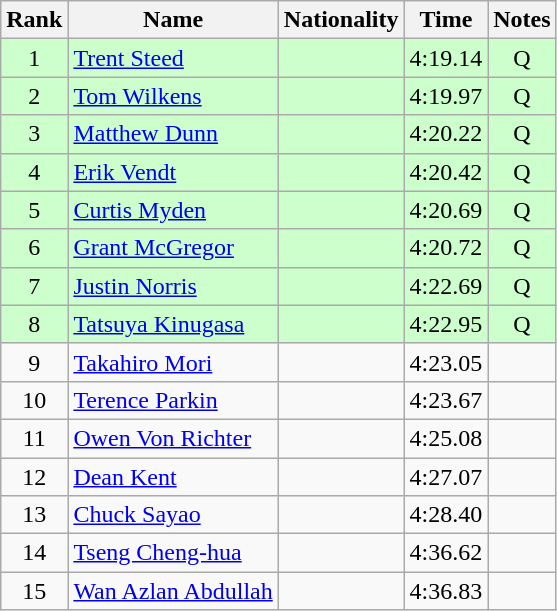<table class="wikitable sortable" style="text-align:center">
<tr>
<th>Rank</th>
<th>Name</th>
<th>Nationality</th>
<th>Time</th>
<th>Notes</th>
</tr>
<tr bgcolor=ccffcc>
<td>1</td>
<td align=left><a href='#'>Trent Steed</a></td>
<td align=left></td>
<td>4:19.14</td>
<td>Q</td>
</tr>
<tr bgcolor=ccffcc>
<td>2</td>
<td align=left><a href='#'>Tom Wilkens</a></td>
<td align=left></td>
<td>4:19.97</td>
<td>Q</td>
</tr>
<tr bgcolor=ccffcc>
<td>3</td>
<td align=left><a href='#'>Matthew Dunn</a></td>
<td align=left></td>
<td>4:20.22</td>
<td>Q</td>
</tr>
<tr bgcolor=ccffcc>
<td>4</td>
<td align=left><a href='#'>Erik Vendt</a></td>
<td align=left></td>
<td>4:20.42</td>
<td>Q</td>
</tr>
<tr bgcolor=ccffcc>
<td>5</td>
<td align=left><a href='#'>Curtis Myden</a></td>
<td align=left></td>
<td>4:20.69</td>
<td>Q</td>
</tr>
<tr bgcolor=ccffcc>
<td>6</td>
<td align=left><a href='#'>Grant McGregor</a></td>
<td align=left></td>
<td>4:20.72</td>
<td>Q</td>
</tr>
<tr bgcolor=ccffcc>
<td>7</td>
<td align=left><a href='#'>Justin Norris</a></td>
<td align=left></td>
<td>4:22.69</td>
<td>Q</td>
</tr>
<tr bgcolor=ccffcc>
<td>8</td>
<td align=left><a href='#'>Tatsuya Kinugasa</a></td>
<td align=left></td>
<td>4:22.95</td>
<td>Q</td>
</tr>
<tr>
<td>9</td>
<td align=left><a href='#'>Takahiro Mori</a></td>
<td align=left></td>
<td>4:23.05</td>
<td></td>
</tr>
<tr>
<td>10</td>
<td align=left><a href='#'>Terence Parkin</a></td>
<td align=left></td>
<td>4:23.67</td>
<td></td>
</tr>
<tr>
<td>11</td>
<td align=left><a href='#'>Owen Von Richter</a></td>
<td align=left></td>
<td>4:25.08</td>
<td></td>
</tr>
<tr>
<td>12</td>
<td align=left><a href='#'>Dean Kent</a></td>
<td align=left></td>
<td>4:27.07</td>
<td></td>
</tr>
<tr>
<td>13</td>
<td align=left><a href='#'>Chuck Sayao</a></td>
<td align=left></td>
<td>4:28.40</td>
<td></td>
</tr>
<tr>
<td>14</td>
<td align=left><a href='#'>Tseng Cheng-hua</a></td>
<td align=left></td>
<td>4:36.62</td>
<td></td>
</tr>
<tr>
<td>15</td>
<td align=left><a href='#'>Wan Azlan Abdullah</a></td>
<td align=left></td>
<td>4:36.83</td>
<td></td>
</tr>
</table>
